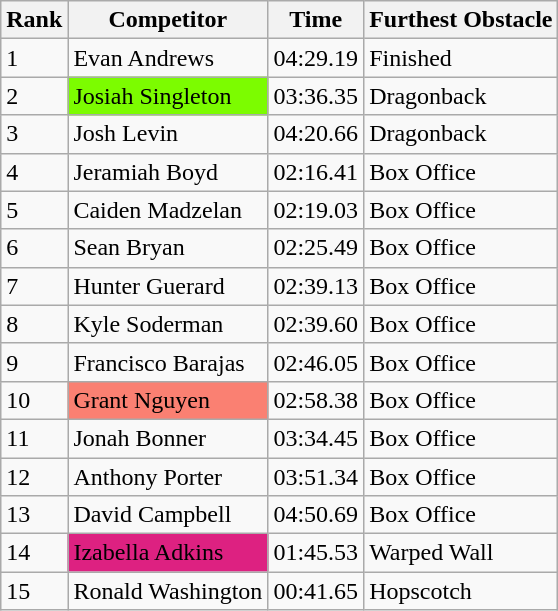<table class="wikitable sortable mw-collapsible">
<tr>
<th>Rank</th>
<th>Competitor</th>
<th>Time</th>
<th>Furthest Obstacle</th>
</tr>
<tr>
<td>1</td>
<td>Evan Andrews</td>
<td>04:29.19</td>
<td>Finished</td>
</tr>
<tr>
<td>2</td>
<td style="background-color:#7CFC00">Josiah Singleton</td>
<td>03:36.35</td>
<td>Dragonback</td>
</tr>
<tr>
<td>3</td>
<td>Josh Levin</td>
<td>04:20.66</td>
<td>Dragonback</td>
</tr>
<tr>
<td>4</td>
<td>Jeramiah Boyd</td>
<td>02:16.41</td>
<td>Box Office</td>
</tr>
<tr>
<td>5</td>
<td>Caiden Madzelan</td>
<td>02:19.03</td>
<td>Box Office</td>
</tr>
<tr>
<td>6</td>
<td>Sean Bryan</td>
<td>02:25.49</td>
<td>Box Office</td>
</tr>
<tr>
<td>7</td>
<td>Hunter Guerard</td>
<td>02:39.13</td>
<td>Box Office</td>
</tr>
<tr>
<td>8</td>
<td>Kyle Soderman</td>
<td>02:39.60</td>
<td>Box Office</td>
</tr>
<tr>
<td>9</td>
<td>Francisco Barajas</td>
<td>02:46.05</td>
<td>Box Office</td>
</tr>
<tr>
<td>10</td>
<td style="background-color:#FA8072">Grant Nguyen</td>
<td>02:58.38</td>
<td>Box Office</td>
</tr>
<tr>
<td>11</td>
<td>Jonah Bonner</td>
<td>03:34.45</td>
<td>Box Office</td>
</tr>
<tr>
<td>12</td>
<td>Anthony Porter</td>
<td>03:51.34</td>
<td>Box Office</td>
</tr>
<tr>
<td>13</td>
<td>David Campbell</td>
<td>04:50.69</td>
<td>Box Office</td>
</tr>
<tr>
<td>14</td>
<td style="background-color:#DD2181">Izabella Adkins</td>
<td>01:45.53</td>
<td>Warped Wall</td>
</tr>
<tr>
<td>15</td>
<td>Ronald Washington</td>
<td>00:41.65</td>
<td>Hopscotch</td>
</tr>
</table>
